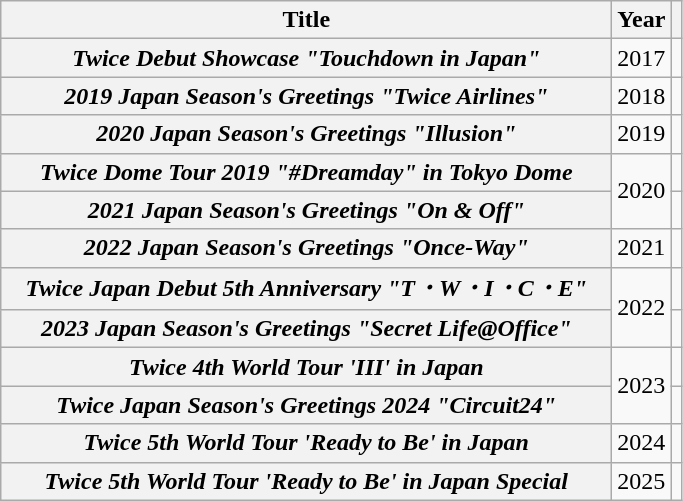<table class="wikitable plainrowheaders">
<tr>
<th style="width:25em;">Title</th>
<th>Year</th>
<th></th>
</tr>
<tr>
<th scope=row><em>Twice Debut Showcase "Touchdown in Japan"</em></th>
<td>2017</td>
<td></td>
</tr>
<tr>
<th scope=row><em>2019 Japan Season's Greetings "Twice Airlines"</em></th>
<td>2018</td>
<td></td>
</tr>
<tr>
<th scope=row><em>2020 Japan Season's Greetings "Illusion"</em></th>
<td>2019</td>
<td></td>
</tr>
<tr>
<th scope=row><em>Twice Dome Tour 2019 "#Dreamday" in Tokyo Dome</em></th>
<td rowspan=2>2020</td>
<td></td>
</tr>
<tr>
<th scope=row><em>2021 Japan Season's Greetings "On & Off"</em></th>
<td></td>
</tr>
<tr>
<th scope=row><em>2022 Japan Season's Greetings "Once-Way"</em></th>
<td>2021</td>
<td></td>
</tr>
<tr>
<th scope=row><em>Twice Japan Debut 5th Anniversary "T・W・I・C・E"</em></th>
<td rowspan=2>2022</td>
<td></td>
</tr>
<tr>
<th scope=row><em>2023 Japan Season's Greetings "Secret Life@Office"</em></th>
<td></td>
</tr>
<tr>
<th scope=row><em>Twice 4th World Tour 'III' in Japan</em></th>
<td rowspan=2>2023</td>
<td></td>
</tr>
<tr>
<th scope=row><em>Twice Japan Season's Greetings 2024 "Circuit24"</em></th>
<td></td>
</tr>
<tr>
<th scope=row><em>Twice 5th World Tour 'Ready to Be' in Japan</em></th>
<td>2024</td>
<td></td>
</tr>
<tr>
<th scope=row><em>Twice 5th World Tour 'Ready to Be' in Japan Special</em></th>
<td>2025</td>
<td></td>
</tr>
</table>
